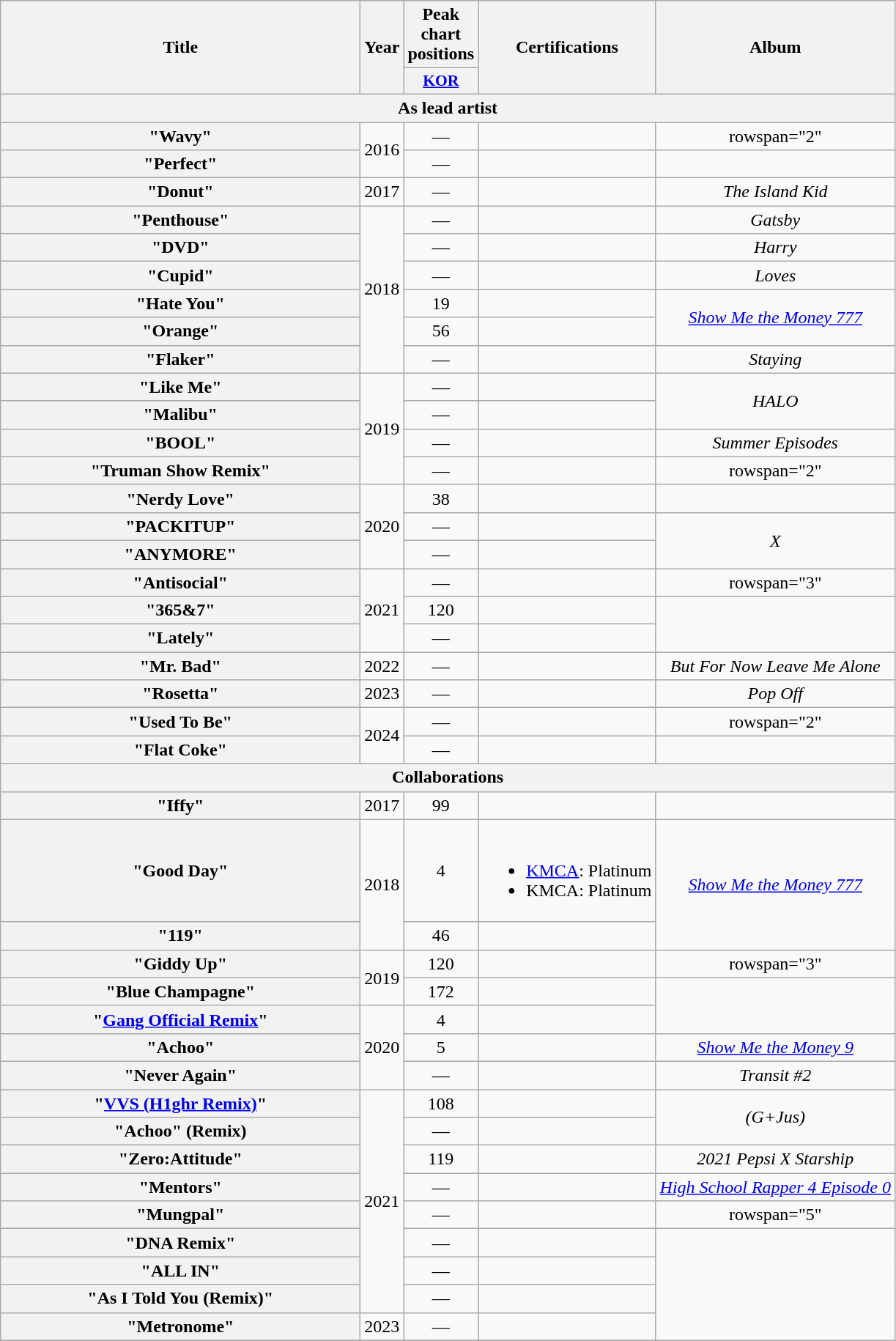<table class="wikitable plainrowheaders" style="text-align:center;">
<tr>
<th scope="col" rowspan="2" style="width:20em;">Title</th>
<th scope="col" rowspan="2">Year</th>
<th scope="col" colspan="1">Peak chart positions</th>
<th rowspan="2">Certifications</th>
<th scope="col" rowspan="2">Album</th>
</tr>
<tr>
<th scope="col" style="width:2.2em;font-size:90%;"><a href='#'>KOR</a><br></th>
</tr>
<tr>
<th scope="col" colspan="5">As lead artist</th>
</tr>
<tr>
<th scope="row">"Wavy"</th>
<td rowspan="2">2016</td>
<td>—</td>
<td></td>
<td>rowspan="2" </td>
</tr>
<tr>
<th scope="row">"Perfect"</th>
<td>—</td>
<td></td>
</tr>
<tr>
<th scope="row">"Donut" </th>
<td>2017</td>
<td>—</td>
<td></td>
<td><em>The Island Kid</em></td>
</tr>
<tr>
<th scope="row">"Penthouse" </th>
<td rowspan="6">2018</td>
<td>—</td>
<td></td>
<td><em>Gatsby</em> </td>
</tr>
<tr>
<th scope="row">"DVD"</th>
<td>—</td>
<td></td>
<td><em>Harry</em> </td>
</tr>
<tr>
<th scope="row">"Cupid" </th>
<td>—</td>
<td></td>
<td><em>Loves</em> </td>
</tr>
<tr>
<th scope="row">"Hate You" </th>
<td>19</td>
<td></td>
<td rowspan="2"><em><a href='#'>Show Me the Money 777</a></em></td>
</tr>
<tr>
<th scope="row">"Orange"  </th>
<td>56</td>
<td></td>
</tr>
<tr>
<th scope="row">"Flaker" </th>
<td>—</td>
<td></td>
<td><em>Staying</em> </td>
</tr>
<tr>
<th scope="row">"Like Me"</th>
<td rowspan="4">2019</td>
<td>—</td>
<td></td>
<td rowspan="2"><em>HALO</em></td>
</tr>
<tr>
<th scope="row">"Malibu" </th>
<td>—</td>
<td></td>
</tr>
<tr>
<th scope="row">"BOOL" </th>
<td>—</td>
<td></td>
<td><em>Summer Episodes</em> </td>
</tr>
<tr>
<th scope="row">"Truman Show Remix" </th>
<td>—</td>
<td></td>
<td>rowspan="2" </td>
</tr>
<tr>
<th scope="row">"Nerdy Love" </th>
<td rowspan="3">2020</td>
<td>38</td>
<td></td>
</tr>
<tr>
<th scope="row">"PACKITUP"</th>
<td>—</td>
<td></td>
<td rowspan="2"><em>X</em></td>
</tr>
<tr>
<th scope="row">"ANYMORE" </th>
<td>—</td>
<td></td>
</tr>
<tr>
<th scope="row">"Antisocial"</th>
<td rowspan="3">2021</td>
<td>—</td>
<td></td>
<td>rowspan="3" </td>
</tr>
<tr>
<th scope="row">"365&7" </th>
<td>120</td>
<td></td>
</tr>
<tr>
<th scope="row">"Lately" </th>
<td>—</td>
<td></td>
</tr>
<tr>
<th scope="row">"Mr. Bad" </th>
<td>2022</td>
<td>—</td>
<td></td>
<td><em>But For Now Leave Me Alone</em></td>
</tr>
<tr>
<th scope="row">"Rosetta" </th>
<td>2023</td>
<td>—</td>
<td></td>
<td><em>Pop Off</em></td>
</tr>
<tr>
<th scope="row">"Used To Be"</th>
<td rowspan="2">2024</td>
<td>—</td>
<td></td>
<td>rowspan="2" </td>
</tr>
<tr>
<th scope="row">"Flat Coke" </th>
<td>—</td>
<td></td>
</tr>
<tr>
<th scope="col" colspan="5">Collaborations</th>
</tr>
<tr>
<th scope="row">"Iffy" </th>
<td>2017</td>
<td>99</td>
<td></td>
<td></td>
</tr>
<tr>
<th scope="row">"Good Day" </th>
<td rowspan="2">2018</td>
<td>4</td>
<td><br><ul><li><a href='#'>KMCA</a>: Platinum </li><li>KMCA: Platinum </li></ul></td>
<td rowspan="2"><em><a href='#'>Show Me the Money 777</a></em></td>
</tr>
<tr>
<th scope="row">"119" </th>
<td>46</td>
<td></td>
</tr>
<tr>
<th scope="row">"Giddy Up" </th>
<td rowspan="2">2019</td>
<td>120</td>
<td></td>
<td>rowspan="3" </td>
</tr>
<tr>
<th scope="row">"Blue Champagne" </th>
<td>172</td>
<td></td>
</tr>
<tr>
<th scope="row">"<a href='#'>Gang Official Remix</a>"  </th>
<td rowspan="3">2020</td>
<td>4</td>
<td></td>
</tr>
<tr>
<th scope="row">"Achoo" </th>
<td>5</td>
<td></td>
<td><em><a href='#'>Show Me the Money 9</a></em></td>
</tr>
<tr>
<th scope="row">"Never Again" </th>
<td>—</td>
<td></td>
<td><em>Transit #2</em></td>
</tr>
<tr>
<th scope="row">"<a href='#'>VVS (H1ghr Remix)</a>" </th>
<td rowspan="8">2021</td>
<td>108</td>
<td></td>
<td rowspan="2"><em>(G+Jus)</em></td>
</tr>
<tr>
<th scope="row">"Achoo" (Remix) </th>
<td>—</td>
<td></td>
</tr>
<tr>
<th scope="row">"Zero:Attitude" </th>
<td>119</td>
<td></td>
<td><em>2021 Pepsi X Starship</em></td>
</tr>
<tr>
<th scope="row">"Mentors"  </th>
<td>—</td>
<td></td>
<td><em><a href='#'>High School Rapper 4 Episode 0</a></em></td>
</tr>
<tr>
<th scope="row">"Mungpal"  </th>
<td>—</td>
<td></td>
<td>rowspan="5" </td>
</tr>
<tr>
<th scope="row">"DNA Remix" </th>
<td>—</td>
<td></td>
</tr>
<tr>
<th scope="row">"ALL IN" </th>
<td>—</td>
<td></td>
</tr>
<tr>
<th scope="row">"As I Told You (Remix)"  </th>
<td>—</td>
<td></td>
</tr>
<tr>
<th scope="row">"Metronome" </th>
<td>2023</td>
<td>—</td>
<td></td>
</tr>
<tr>
</tr>
</table>
